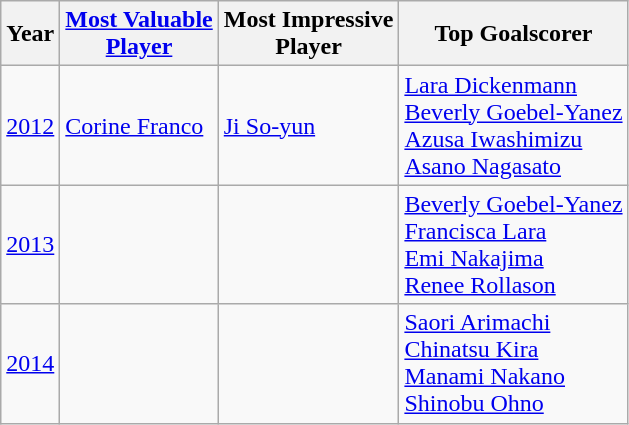<table class="wikitable">
<tr>
<th>Year</th>
<th bgcolor="gold"><a href='#'>Most Valuable<br>Player</a></th>
<th bgcolor="silver">Most Impressive<br>Player</th>
<th bgcolor="gold">Top Goalscorer</th>
</tr>
<tr>
<td align=center><a href='#'>2012</a></td>
<td> <a href='#'>Corine Franco</a></td>
<td> <a href='#'>Ji So-yun</a></td>
<td> <a href='#'>Lara Dickenmann</a><br> <a href='#'>Beverly Goebel-Yanez</a><br> <a href='#'>Azusa Iwashimizu</a><br> <a href='#'>Asano Nagasato</a></td>
</tr>
<tr>
<td align=center><a href='#'>2013</a></td>
<td></td>
<td></td>
<td> <a href='#'>Beverly Goebel-Yanez</a><br> <a href='#'>Francisca Lara</a><br> <a href='#'>Emi Nakajima</a><br> <a href='#'>Renee Rollason</a></td>
</tr>
<tr>
<td align=center><a href='#'>2014</a></td>
<td></td>
<td></td>
<td> <a href='#'>Saori Arimachi</a><br> <a href='#'>Chinatsu Kira</a><br> <a href='#'>Manami Nakano</a><br> <a href='#'>Shinobu Ohno</a></td>
</tr>
</table>
